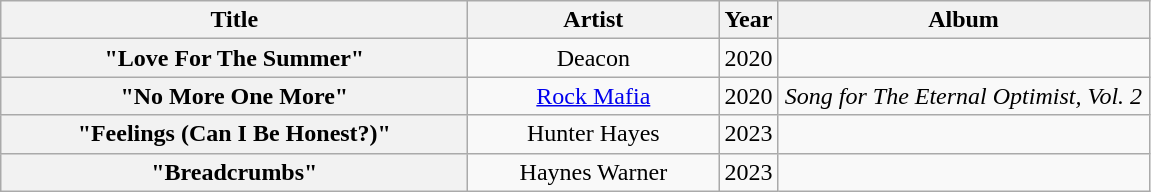<table class="wikitable plainrowheaders" style="text-align:center">
<tr>
<th scope="col" style="width:19em;">Title</th>
<th scope="col" style="width:10em;">Artist</th>
<th scope="col" style="width:1em;">Year</th>
<th scope="col" style="width:15em;">Album</th>
</tr>
<tr>
<th scope="row">"Love For The Summer" </th>
<td>Deacon</td>
<td>2020</td>
<td></td>
</tr>
<tr>
<th scope="row">"No More One More" </th>
<td><a href='#'>Rock Mafia</a></td>
<td>2020</td>
<td><em>Song for The Eternal Optimist, Vol. 2</em></td>
</tr>
<tr>
<th scope="row">"Feelings (Can I Be Honest?)" </th>
<td>Hunter Hayes</td>
<td>2023</td>
<td></td>
</tr>
<tr>
<th scope="row">"Breadcrumbs" </th>
<td>Haynes Warner</td>
<td>2023</td>
<td></td>
</tr>
</table>
